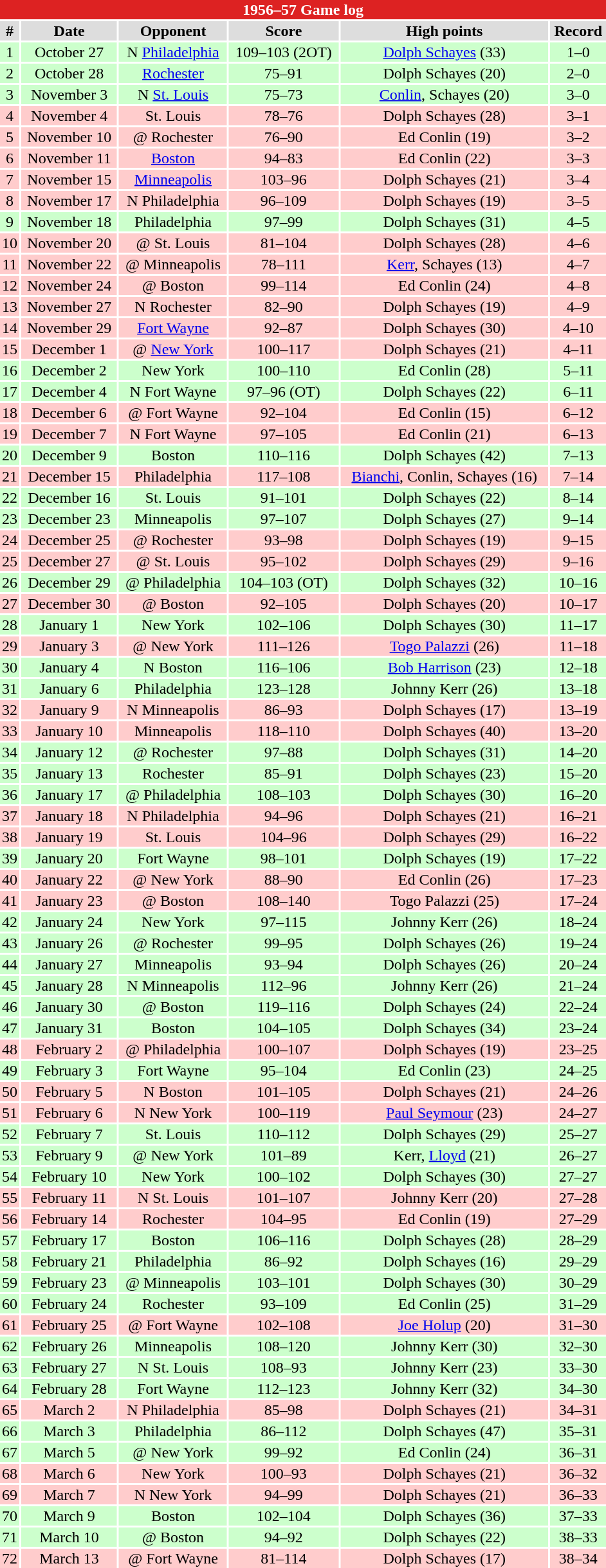<table class="toccolours collapsible" width=50% style="clear:both; margin:1.5em auto; text-align:center">
<tr>
<th colspan=11 style="background:#d22; color:white;">1956–57 Game log</th>
</tr>
<tr align="center" bgcolor="#dddddd">
<td><strong>#</strong></td>
<td><strong>Date</strong></td>
<td><strong>Opponent</strong></td>
<td><strong>Score</strong></td>
<td><strong>High points</strong></td>
<td><strong>Record</strong></td>
</tr>
<tr align="center" bgcolor="#ccffcc">
<td>1</td>
<td>October 27</td>
<td>N <a href='#'>Philadelphia</a></td>
<td>109–103 (2OT)</td>
<td><a href='#'>Dolph Schayes</a> (33)</td>
<td>1–0</td>
</tr>
<tr align="center" bgcolor="#ccffcc">
<td>2</td>
<td>October 28</td>
<td><a href='#'>Rochester</a></td>
<td>75–91</td>
<td>Dolph Schayes (20)</td>
<td>2–0</td>
</tr>
<tr align="center" bgcolor="#ccffcc">
<td>3</td>
<td>November 3</td>
<td>N <a href='#'>St. Louis</a></td>
<td>75–73</td>
<td><a href='#'>Conlin</a>, Schayes (20)</td>
<td>3–0</td>
</tr>
<tr align="center" bgcolor="#ffcccc">
<td>4</td>
<td>November 4</td>
<td>St. Louis</td>
<td>78–76</td>
<td>Dolph Schayes (28)</td>
<td>3–1</td>
</tr>
<tr align="center" bgcolor="#ffcccc">
<td>5</td>
<td>November 10</td>
<td>@ Rochester</td>
<td>76–90</td>
<td>Ed Conlin (19)</td>
<td>3–2</td>
</tr>
<tr align="center" bgcolor="#ffcccc">
<td>6</td>
<td>November 11</td>
<td><a href='#'>Boston</a></td>
<td>94–83</td>
<td>Ed Conlin (22)</td>
<td>3–3</td>
</tr>
<tr align="center" bgcolor="#ffcccc">
<td>7</td>
<td>November 15</td>
<td><a href='#'>Minneapolis</a></td>
<td>103–96</td>
<td>Dolph Schayes (21)</td>
<td>3–4</td>
</tr>
<tr align="center" bgcolor="#ffcccc">
<td>8</td>
<td>November 17</td>
<td>N Philadelphia</td>
<td>96–109</td>
<td>Dolph Schayes (19)</td>
<td>3–5</td>
</tr>
<tr align="center" bgcolor="#ccffcc">
<td>9</td>
<td>November 18</td>
<td>Philadelphia</td>
<td>97–99</td>
<td>Dolph Schayes (31)</td>
<td>4–5</td>
</tr>
<tr align="center" bgcolor="#ffcccc">
<td>10</td>
<td>November 20</td>
<td>@ St. Louis</td>
<td>81–104</td>
<td>Dolph Schayes (28)</td>
<td>4–6</td>
</tr>
<tr align="center" bgcolor="#ffcccc">
<td>11</td>
<td>November 22</td>
<td>@ Minneapolis</td>
<td>78–111</td>
<td><a href='#'>Kerr</a>, Schayes (13)</td>
<td>4–7</td>
</tr>
<tr align="center" bgcolor="#ffcccc">
<td>12</td>
<td>November 24</td>
<td>@ Boston</td>
<td>99–114</td>
<td>Ed Conlin (24)</td>
<td>4–8</td>
</tr>
<tr align="center" bgcolor="#ffcccc">
<td>13</td>
<td>November 27</td>
<td>N Rochester</td>
<td>82–90</td>
<td>Dolph Schayes (19)</td>
<td>4–9</td>
</tr>
<tr align="center" bgcolor="#ffcccc">
<td>14</td>
<td>November 29</td>
<td><a href='#'>Fort Wayne</a></td>
<td>92–87</td>
<td>Dolph Schayes (30)</td>
<td>4–10</td>
</tr>
<tr align="center" bgcolor="#ffcccc">
<td>15</td>
<td>December 1</td>
<td>@ <a href='#'>New York</a></td>
<td>100–117</td>
<td>Dolph Schayes (21)</td>
<td>4–11</td>
</tr>
<tr align="center" bgcolor="#ccffcc">
<td>16</td>
<td>December 2</td>
<td>New York</td>
<td>100–110</td>
<td>Ed Conlin (28)</td>
<td>5–11</td>
</tr>
<tr align="center" bgcolor="#ccffcc">
<td>17</td>
<td>December 4</td>
<td>N Fort Wayne</td>
<td>97–96 (OT)</td>
<td>Dolph Schayes (22)</td>
<td>6–11</td>
</tr>
<tr align="center" bgcolor="#ffcccc">
<td>18</td>
<td>December 6</td>
<td>@ Fort Wayne</td>
<td>92–104</td>
<td>Ed Conlin (15)</td>
<td>6–12</td>
</tr>
<tr align="center" bgcolor="#ffcccc">
<td>19</td>
<td>December 7</td>
<td>N Fort Wayne</td>
<td>97–105</td>
<td>Ed Conlin (21)</td>
<td>6–13</td>
</tr>
<tr align="center" bgcolor="#ccffcc">
<td>20</td>
<td>December 9</td>
<td>Boston</td>
<td>110–116</td>
<td>Dolph Schayes (42)</td>
<td>7–13</td>
</tr>
<tr align="center" bgcolor="#ffcccc">
<td>21</td>
<td>December 15</td>
<td>Philadelphia</td>
<td>117–108</td>
<td><a href='#'>Bianchi</a>, Conlin, Schayes (16)</td>
<td>7–14</td>
</tr>
<tr align="center" bgcolor="#ccffcc">
<td>22</td>
<td>December 16</td>
<td>St. Louis</td>
<td>91–101</td>
<td>Dolph Schayes (22)</td>
<td>8–14</td>
</tr>
<tr align="center" bgcolor="#ccffcc">
<td>23</td>
<td>December 23</td>
<td>Minneapolis</td>
<td>97–107</td>
<td>Dolph Schayes (27)</td>
<td>9–14</td>
</tr>
<tr align="center" bgcolor="#ffcccc">
<td>24</td>
<td>December 25</td>
<td>@ Rochester</td>
<td>93–98</td>
<td>Dolph Schayes (19)</td>
<td>9–15</td>
</tr>
<tr align="center" bgcolor="#ffcccc">
<td>25</td>
<td>December 27</td>
<td>@ St. Louis</td>
<td>95–102</td>
<td>Dolph Schayes (29)</td>
<td>9–16</td>
</tr>
<tr align="center" bgcolor="#ccffcc">
<td>26</td>
<td>December 29</td>
<td>@ Philadelphia</td>
<td>104–103 (OT)</td>
<td>Dolph Schayes (32)</td>
<td>10–16</td>
</tr>
<tr align="center" bgcolor="#ffcccc">
<td>27</td>
<td>December 30</td>
<td>@ Boston</td>
<td>92–105</td>
<td>Dolph Schayes (20)</td>
<td>10–17</td>
</tr>
<tr align="center" bgcolor="#ccffcc">
<td>28</td>
<td>January 1</td>
<td>New York</td>
<td>102–106</td>
<td>Dolph Schayes (30)</td>
<td>11–17</td>
</tr>
<tr align="center" bgcolor="#ffcccc">
<td>29</td>
<td>January 3</td>
<td>@ New York</td>
<td>111–126</td>
<td><a href='#'>Togo Palazzi</a> (26)</td>
<td>11–18</td>
</tr>
<tr align="center" bgcolor="#ccffcc">
<td>30</td>
<td>January 4</td>
<td>N Boston</td>
<td>116–106</td>
<td><a href='#'>Bob Harrison</a> (23)</td>
<td>12–18</td>
</tr>
<tr align="center" bgcolor="#ccffcc">
<td>31</td>
<td>January 6</td>
<td>Philadelphia</td>
<td>123–128</td>
<td>Johnny Kerr (26)</td>
<td>13–18</td>
</tr>
<tr align="center" bgcolor="#ffcccc">
<td>32</td>
<td>January 9</td>
<td>N Minneapolis</td>
<td>86–93</td>
<td>Dolph Schayes (17)</td>
<td>13–19</td>
</tr>
<tr align="center" bgcolor="#ffcccc">
<td>33</td>
<td>January 10</td>
<td>Minneapolis</td>
<td>118–110</td>
<td>Dolph Schayes (40)</td>
<td>13–20</td>
</tr>
<tr align="center" bgcolor="#ccffcc">
<td>34</td>
<td>January 12</td>
<td>@ Rochester</td>
<td>97–88</td>
<td>Dolph Schayes (31)</td>
<td>14–20</td>
</tr>
<tr align="center" bgcolor="#ccffcc">
<td>35</td>
<td>January 13</td>
<td>Rochester</td>
<td>85–91</td>
<td>Dolph Schayes (23)</td>
<td>15–20</td>
</tr>
<tr align="center" bgcolor="#ccffcc">
<td>36</td>
<td>January 17</td>
<td>@ Philadelphia</td>
<td>108–103</td>
<td>Dolph Schayes (30)</td>
<td>16–20</td>
</tr>
<tr align="center" bgcolor="#ffcccc">
<td>37</td>
<td>January 18</td>
<td>N Philadelphia</td>
<td>94–96</td>
<td>Dolph Schayes (21)</td>
<td>16–21</td>
</tr>
<tr align="center" bgcolor="#ffcccc">
<td>38</td>
<td>January 19</td>
<td>St. Louis</td>
<td>104–96</td>
<td>Dolph Schayes (29)</td>
<td>16–22</td>
</tr>
<tr align="center" bgcolor="#ccffcc">
<td>39</td>
<td>January 20</td>
<td>Fort Wayne</td>
<td>98–101</td>
<td>Dolph Schayes (19)</td>
<td>17–22</td>
</tr>
<tr align="center" bgcolor="#ffcccc">
<td>40</td>
<td>January 22</td>
<td>@ New York</td>
<td>88–90</td>
<td>Ed Conlin (26)</td>
<td>17–23</td>
</tr>
<tr align="center" bgcolor="#ffcccc">
<td>41</td>
<td>January 23</td>
<td>@ Boston</td>
<td>108–140</td>
<td>Togo Palazzi (25)</td>
<td>17–24</td>
</tr>
<tr align="center" bgcolor="#ccffcc">
<td>42</td>
<td>January 24</td>
<td>New York</td>
<td>97–115</td>
<td>Johnny Kerr (26)</td>
<td>18–24</td>
</tr>
<tr align="center" bgcolor="#ccffcc">
<td>43</td>
<td>January 26</td>
<td>@ Rochester</td>
<td>99–95</td>
<td>Dolph Schayes (26)</td>
<td>19–24</td>
</tr>
<tr align="center" bgcolor="#ccffcc">
<td>44</td>
<td>January 27</td>
<td>Minneapolis</td>
<td>93–94</td>
<td>Dolph Schayes (26)</td>
<td>20–24</td>
</tr>
<tr align="center" bgcolor="#ccffcc">
<td>45</td>
<td>January 28</td>
<td>N Minneapolis</td>
<td>112–96</td>
<td>Johnny Kerr (26)</td>
<td>21–24</td>
</tr>
<tr align="center" bgcolor="#ccffcc">
<td>46</td>
<td>January 30</td>
<td>@ Boston</td>
<td>119–116</td>
<td>Dolph Schayes (24)</td>
<td>22–24</td>
</tr>
<tr align="center" bgcolor="#ccffcc">
<td>47</td>
<td>January 31</td>
<td>Boston</td>
<td>104–105</td>
<td>Dolph Schayes (34)</td>
<td>23–24</td>
</tr>
<tr align="center" bgcolor="#ffcccc">
<td>48</td>
<td>February 2</td>
<td>@ Philadelphia</td>
<td>100–107</td>
<td>Dolph Schayes (19)</td>
<td>23–25</td>
</tr>
<tr align="center" bgcolor="#ccffcc">
<td>49</td>
<td>February 3</td>
<td>Fort Wayne</td>
<td>95–104</td>
<td>Ed Conlin (23)</td>
<td>24–25</td>
</tr>
<tr align="center" bgcolor="#ffcccc">
<td>50</td>
<td>February 5</td>
<td>N Boston</td>
<td>101–105</td>
<td>Dolph Schayes (21)</td>
<td>24–26</td>
</tr>
<tr align="center" bgcolor="#ffcccc">
<td>51</td>
<td>February 6</td>
<td>N New York</td>
<td>100–119</td>
<td><a href='#'>Paul Seymour</a> (23)</td>
<td>24–27</td>
</tr>
<tr align="center" bgcolor="#ccffcc">
<td>52</td>
<td>February 7</td>
<td>St. Louis</td>
<td>110–112</td>
<td>Dolph Schayes (29)</td>
<td>25–27</td>
</tr>
<tr align="center" bgcolor="#ccffcc">
<td>53</td>
<td>February 9</td>
<td>@ New York</td>
<td>101–89</td>
<td>Kerr, <a href='#'>Lloyd</a> (21)</td>
<td>26–27</td>
</tr>
<tr align="center" bgcolor="#ccffcc">
<td>54</td>
<td>February 10</td>
<td>New York</td>
<td>100–102</td>
<td>Dolph Schayes (30)</td>
<td>27–27</td>
</tr>
<tr align="center" bgcolor="#ffcccc">
<td>55</td>
<td>February 11</td>
<td>N St. Louis</td>
<td>101–107</td>
<td>Johnny Kerr (20)</td>
<td>27–28</td>
</tr>
<tr align="center" bgcolor="#ffcccc">
<td>56</td>
<td>February 14</td>
<td>Rochester</td>
<td>104–95</td>
<td>Ed Conlin (19)</td>
<td>27–29</td>
</tr>
<tr align="center" bgcolor="#ccffcc">
<td>57</td>
<td>February 17</td>
<td>Boston</td>
<td>106–116</td>
<td>Dolph Schayes (28)</td>
<td>28–29</td>
</tr>
<tr align="center" bgcolor="#ccffcc">
<td>58</td>
<td>February 21</td>
<td>Philadelphia</td>
<td>86–92</td>
<td>Dolph Schayes (16)</td>
<td>29–29</td>
</tr>
<tr align="center" bgcolor="#ccffcc">
<td>59</td>
<td>February 23</td>
<td>@ Minneapolis</td>
<td>103–101</td>
<td>Dolph Schayes (30)</td>
<td>30–29</td>
</tr>
<tr align="center" bgcolor="#ccffcc">
<td>60</td>
<td>February 24</td>
<td>Rochester</td>
<td>93–109</td>
<td>Ed Conlin (25)</td>
<td>31–29</td>
</tr>
<tr align="center" bgcolor="#ffcccc">
<td>61</td>
<td>February 25</td>
<td>@ Fort Wayne</td>
<td>102–108</td>
<td><a href='#'>Joe Holup</a> (20)</td>
<td>31–30</td>
</tr>
<tr align="center" bgcolor="#ccffcc">
<td>62</td>
<td>February 26</td>
<td>Minneapolis</td>
<td>108–120</td>
<td>Johnny Kerr (30)</td>
<td>32–30</td>
</tr>
<tr align="center" bgcolor="#ccffcc">
<td>63</td>
<td>February 27</td>
<td>N St. Louis</td>
<td>108–93</td>
<td>Johnny Kerr (23)</td>
<td>33–30</td>
</tr>
<tr align="center" bgcolor="#ccffcc">
<td>64</td>
<td>February 28</td>
<td>Fort Wayne</td>
<td>112–123</td>
<td>Johnny Kerr (32)</td>
<td>34–30</td>
</tr>
<tr align="center" bgcolor="#ffcccc">
<td>65</td>
<td>March 2</td>
<td>N Philadelphia</td>
<td>85–98</td>
<td>Dolph Schayes (21)</td>
<td>34–31</td>
</tr>
<tr align="center" bgcolor="#ccffcc">
<td>66</td>
<td>March 3</td>
<td>Philadelphia</td>
<td>86–112</td>
<td>Dolph Schayes (47)</td>
<td>35–31</td>
</tr>
<tr align="center" bgcolor="#ccffcc">
<td>67</td>
<td>March 5</td>
<td>@ New York</td>
<td>99–92</td>
<td>Ed Conlin (24)</td>
<td>36–31</td>
</tr>
<tr align="center" bgcolor="#ffcccc">
<td>68</td>
<td>March 6</td>
<td>New York</td>
<td>100–93</td>
<td>Dolph Schayes (21)</td>
<td>36–32</td>
</tr>
<tr align="center" bgcolor="#ffcccc">
<td>69</td>
<td>March 7</td>
<td>N New York</td>
<td>94–99</td>
<td>Dolph Schayes (21)</td>
<td>36–33</td>
</tr>
<tr align="center" bgcolor="#ccffcc">
<td>70</td>
<td>March 9</td>
<td>Boston</td>
<td>102–104</td>
<td>Dolph Schayes (36)</td>
<td>37–33</td>
</tr>
<tr align="center" bgcolor="#ccffcc">
<td>71</td>
<td>March 10</td>
<td>@ Boston</td>
<td>94–92</td>
<td>Dolph Schayes (22)</td>
<td>38–33</td>
</tr>
<tr align="center" bgcolor="#ffcccc">
<td>72</td>
<td>March 13</td>
<td>@ Fort Wayne</td>
<td>81–114</td>
<td>Dolph Schayes (17)</td>
<td>38–34</td>
</tr>
</table>
